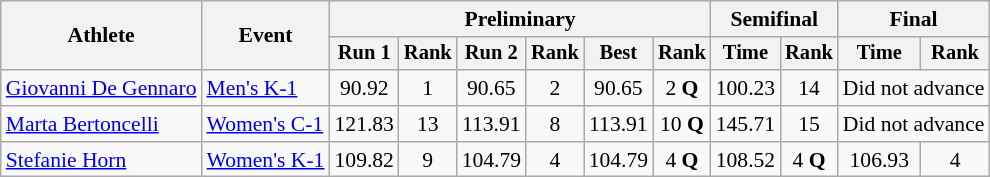<table class="wikitable" style="font-size:90%">
<tr>
<th rowspan=2>Athlete</th>
<th rowspan=2>Event</th>
<th colspan=6>Preliminary</th>
<th colspan=2>Semifinal</th>
<th colspan=2>Final</th>
</tr>
<tr style="font-size:95%">
<th>Run 1</th>
<th>Rank</th>
<th>Run 2</th>
<th>Rank</th>
<th>Best</th>
<th>Rank</th>
<th>Time</th>
<th>Rank</th>
<th>Time</th>
<th>Rank</th>
</tr>
<tr align=center>
<td align=left><a href='#'>Giovanni De Gennaro</a></td>
<td align=left><a href='#'>Men's K-1</a></td>
<td>90.92</td>
<td>1</td>
<td>90.65</td>
<td>2</td>
<td>90.65</td>
<td>2 <strong>Q</strong></td>
<td>100.23</td>
<td>14</td>
<td colspan="2">Did not advance</td>
</tr>
<tr align=center>
<td align=left><a href='#'>Marta Bertoncelli</a></td>
<td align=left><a href='#'>Women's C-1</a></td>
<td>121.83</td>
<td>13</td>
<td>113.91</td>
<td>8</td>
<td>113.91</td>
<td>10 <strong>Q</strong></td>
<td>145.71</td>
<td>15</td>
<td colspan=2>Did not advance</td>
</tr>
<tr align=center>
<td align=left><a href='#'>Stefanie Horn</a></td>
<td align=left><a href='#'>Women's K-1</a></td>
<td>109.82</td>
<td>9</td>
<td>104.79</td>
<td>4</td>
<td>104.79</td>
<td>4 <strong>Q</strong></td>
<td>108.52</td>
<td>4 <strong>Q</strong></td>
<td>106.93</td>
<td>4</td>
</tr>
</table>
